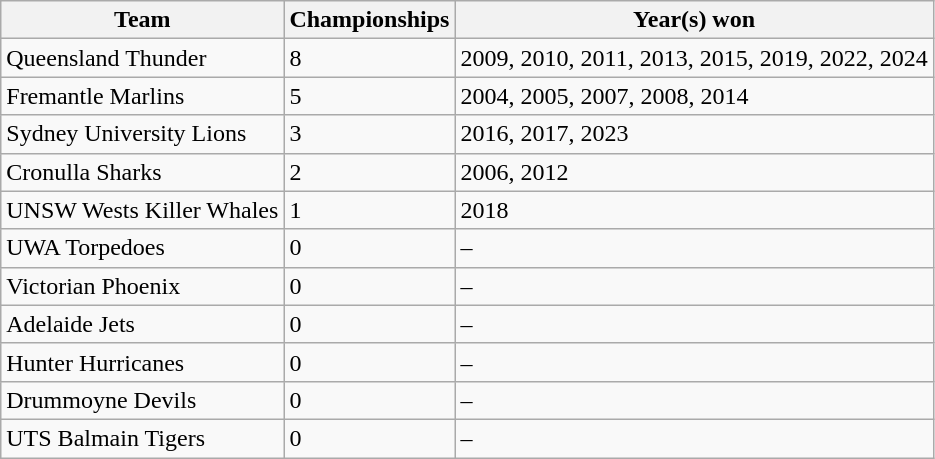<table class="wikitable sortable">
<tr>
<th>Team</th>
<th>Championships</th>
<th>Year(s) won</th>
</tr>
<tr>
<td>Queensland Thunder</td>
<td>8</td>
<td>2009, 2010, 2011, 2013, 2015, 2019, 2022, 2024</td>
</tr>
<tr>
<td>Fremantle Marlins</td>
<td>5</td>
<td>2004, 2005, 2007, 2008, 2014</td>
</tr>
<tr>
<td>Sydney University Lions</td>
<td>3</td>
<td>2016, 2017, 2023</td>
</tr>
<tr>
<td>Cronulla Sharks</td>
<td>2</td>
<td>2006, 2012</td>
</tr>
<tr>
<td>UNSW Wests Killer Whales</td>
<td>1</td>
<td>2018</td>
</tr>
<tr>
<td>UWA Torpedoes</td>
<td>0</td>
<td>–</td>
</tr>
<tr>
<td>Victorian Phoenix</td>
<td>0</td>
<td>–</td>
</tr>
<tr>
<td>Adelaide Jets</td>
<td>0</td>
<td>–</td>
</tr>
<tr>
<td>Hunter Hurricanes</td>
<td>0</td>
<td>–</td>
</tr>
<tr>
<td>Drummoyne Devils</td>
<td>0</td>
<td>–</td>
</tr>
<tr>
<td>UTS Balmain Tigers</td>
<td>0</td>
<td>–</td>
</tr>
</table>
